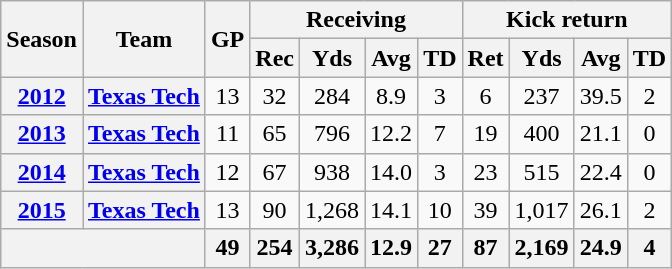<table class="wikitable" style="text-align:center;">
<tr>
<th rowspan="2">Season</th>
<th rowspan="2">Team</th>
<th rowspan="2">GP</th>
<th colspan="4">Receiving</th>
<th colspan="4">Kick return</th>
</tr>
<tr>
<th>Rec</th>
<th>Yds</th>
<th>Avg</th>
<th>TD</th>
<th>Ret</th>
<th>Yds</th>
<th>Avg</th>
<th>TD</th>
</tr>
<tr>
<th><a href='#'>2012</a></th>
<th><a href='#'>Texas Tech</a></th>
<td>13</td>
<td>32</td>
<td>284</td>
<td>8.9</td>
<td>3</td>
<td>6</td>
<td>237</td>
<td>39.5</td>
<td>2</td>
</tr>
<tr>
<th><a href='#'>2013</a></th>
<th><a href='#'>Texas Tech</a></th>
<td>11</td>
<td>65</td>
<td>796</td>
<td>12.2</td>
<td>7</td>
<td>19</td>
<td>400</td>
<td>21.1</td>
<td>0</td>
</tr>
<tr>
<th><a href='#'>2014</a></th>
<th><a href='#'>Texas Tech</a></th>
<td>12</td>
<td>67</td>
<td>938</td>
<td>14.0</td>
<td>3</td>
<td>23</td>
<td>515</td>
<td>22.4</td>
<td>0</td>
</tr>
<tr>
<th><a href='#'>2015</a></th>
<th><a href='#'>Texas Tech</a></th>
<td>13</td>
<td>90</td>
<td>1,268</td>
<td>14.1</td>
<td>10</td>
<td>39</td>
<td>1,017</td>
<td>26.1</td>
<td>2</td>
</tr>
<tr>
<th colspan="2"></th>
<th>49</th>
<th>254</th>
<th>3,286</th>
<th>12.9</th>
<th>27</th>
<th>87</th>
<th>2,169</th>
<th>24.9</th>
<th>4</th>
</tr>
</table>
